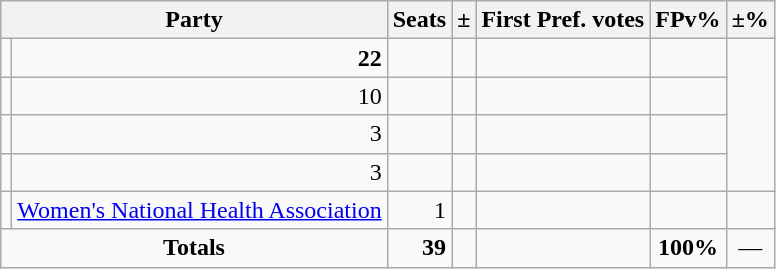<table class=wikitable>
<tr>
<th colspan=2 align=center>Party</th>
<th valign=top>Seats</th>
<th valign=top>±</th>
<th valign=top>First Pref. votes</th>
<th valign=top>FPv%</th>
<th valign=top>±%</th>
</tr>
<tr>
<td></td>
<td align=right><strong>22</strong></td>
<td align=right></td>
<td align=right></td>
<td align=right></td>
<td align=right></td>
</tr>
<tr>
<td></td>
<td align=right>10</td>
<td align=right></td>
<td align=right></td>
<td align=right></td>
<td align=right></td>
</tr>
<tr>
<td></td>
<td align=right>3</td>
<td align=right></td>
<td align=right></td>
<td align=right></td>
<td align=right></td>
</tr>
<tr>
<td></td>
<td align=right>3</td>
<td align=right></td>
<td align=right></td>
<td align=right></td>
<td align=right></td>
</tr>
<tr>
<td></td>
<td><a href='#'>Women's National Health Association</a></td>
<td align=right>1</td>
<td align=right></td>
<td align=right></td>
<td align=right></td>
<td align=right></td>
</tr>
<tr>
<td colspan=2 align=center><strong>Totals</strong></td>
<td align=right><strong>39</strong></td>
<td align=center></td>
<td align=right></td>
<td align=center><strong>100%</strong></td>
<td align=center>—</td>
</tr>
</table>
